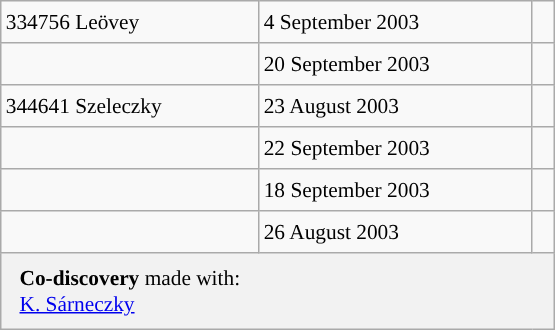<table class="wikitable" style="font-size: 89%; float: left; width: 26em; margin-right: 1em; height: 220px;">
<tr>
<td>334756 Leövey</td>
<td>4 September 2003</td>
<td> </td>
</tr>
<tr>
<td></td>
<td>20 September 2003</td>
<td> </td>
</tr>
<tr>
<td>344641 Szeleczky</td>
<td>23 August 2003</td>
<td> </td>
</tr>
<tr>
<td></td>
<td>22 September 2003</td>
<td> </td>
</tr>
<tr>
<td></td>
<td>18 September 2003</td>
<td> </td>
</tr>
<tr>
<td></td>
<td>26 August 2003</td>
<td> </td>
</tr>
<tr>
<th colspan=3 style="font-weight: normal; text-align: left; padding: 4px 12px;"><strong>Co-discovery</strong> made with:<br> <a href='#'>K. Sárneczky</a></th>
</tr>
</table>
